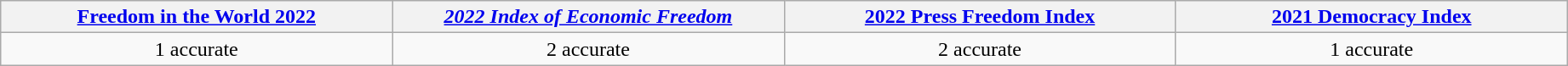<table class="wikitable sortable" style="text-align:center;">
<tr>
<th style="width:19%;"><a href='#'>Freedom in the World 2022</a></th>
<th style="width:19%;"><em><a href='#'>2022 Index of Economic Freedom</a></em></th>
<th style="width:19%;"><a href='#'>2022 Press Freedom Index</a></th>
<th style="width:19%;"><a href='#'>2021 Democracy Index</a></th>
</tr>
<tr>
<td><span>1</span> accurate</td>
<td><span>2</span> accurate</td>
<td><span>2</span> accurate</td>
<td><span>1</span> accurate</td>
</tr>
</table>
